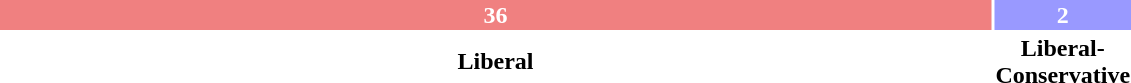<table style="width:60%; text-align:center;">
<tr style="color:white;">
<td style="background:#F08080; width:94.74%;"><strong>36</strong></td>
<td style="background:#9999FF; width:5.26%;"><strong>2</strong></td>
</tr>
<tr>
<td><span><strong>Liberal</strong></span></td>
<td><span><strong>Liberal-Conservative</strong></span></td>
</tr>
</table>
